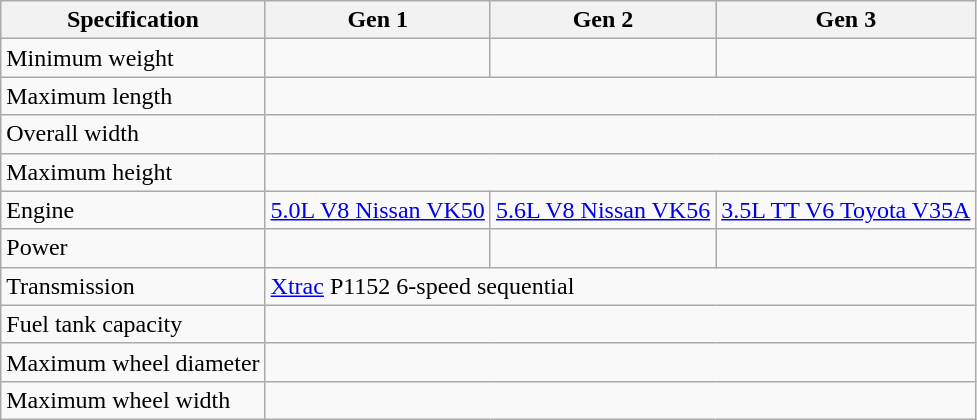<table class="wikitable">
<tr>
<th>Specification</th>
<th>Gen 1</th>
<th>Gen 2</th>
<th>Gen 3</th>
</tr>
<tr>
<td>Minimum weight</td>
<td></td>
<td></td>
<td></td>
</tr>
<tr>
<td>Maximum length</td>
<td colspan="3"></td>
</tr>
<tr>
<td>Overall width</td>
<td colspan="3"></td>
</tr>
<tr>
<td>Maximum height</td>
<td colspan="3"></td>
</tr>
<tr>
<td>Engine</td>
<td><a href='#'>5.0L V8 Nissan VK50</a></td>
<td><a href='#'>5.6L V8 Nissan VK56</a></td>
<td><a href='#'>3.5L TT V6 Toyota V35A</a></td>
</tr>
<tr>
<td>Power</td>
<td></td>
<td></td>
<td></td>
</tr>
<tr>
<td>Transmission</td>
<td colspan="3"><a href='#'>Xtrac</a> P1152 6-speed sequential</td>
</tr>
<tr>
<td>Fuel tank capacity</td>
<td colspan="3"></td>
</tr>
<tr>
<td>Maximum wheel diameter</td>
<td colspan="3"></td>
</tr>
<tr>
<td>Maximum wheel width</td>
<td colspan="3"></td>
</tr>
</table>
